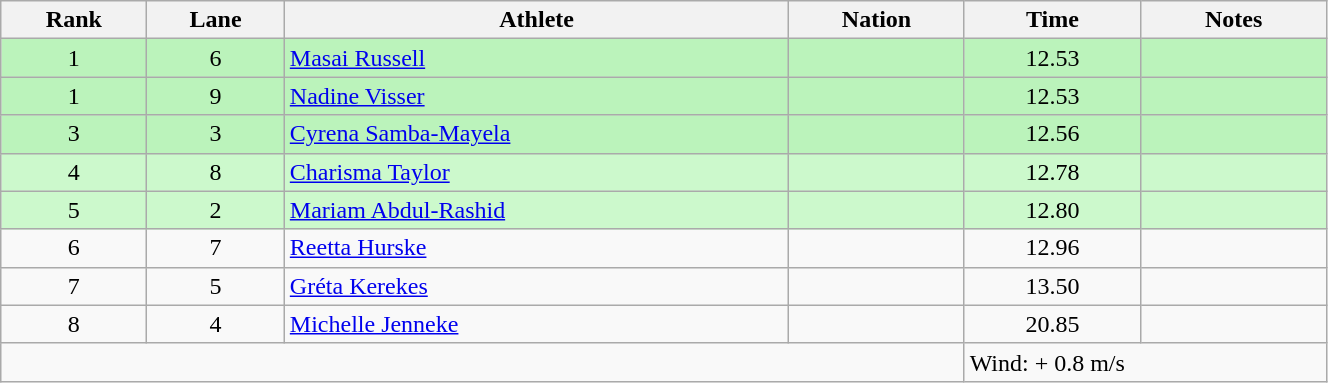<table class="wikitable sortable" style="text-align:center;width: 70%;">
<tr>
<th>Rank</th>
<th>Lane</th>
<th>Athlete</th>
<th>Nation</th>
<th>Time</th>
<th>Notes</th>
</tr>
<tr bgcolor="#bbf3bb">
<td>1</td>
<td>6</td>
<td align=left><a href='#'>Masai Russell</a></td>
<td align=left></td>
<td>12.53</td>
<td></td>
</tr>
<tr bgcolor="#bbf3bb">
<td>1</td>
<td>9</td>
<td align=left><a href='#'>Nadine Visser</a></td>
<td align=left></td>
<td>12.53</td>
<td></td>
</tr>
<tr bgcolor="#bbf3bb">
<td>3</td>
<td>3</td>
<td align=left><a href='#'>Cyrena Samba-Mayela</a></td>
<td align=left></td>
<td>12.56</td>
<td></td>
</tr>
<tr bgcolor="#ccf9cc">
<td>4</td>
<td>8</td>
<td align=left><a href='#'>Charisma Taylor</a></td>
<td align=left></td>
<td>12.78</td>
<td></td>
</tr>
<tr bgcolor="#ccf9cc">
<td>5</td>
<td>2</td>
<td align=left><a href='#'>Mariam Abdul-Rashid</a></td>
<td align=left></td>
<td>12.80</td>
<td></td>
</tr>
<tr>
<td>6</td>
<td>7</td>
<td align=left><a href='#'>Reetta Hurske</a></td>
<td align=left></td>
<td>12.96</td>
<td></td>
</tr>
<tr>
<td>7</td>
<td>5</td>
<td align=left><a href='#'>Gréta Kerekes</a></td>
<td align=left></td>
<td>13.50</td>
<td></td>
</tr>
<tr>
<td>8</td>
<td>4</td>
<td align=left><a href='#'>Michelle Jenneke</a></td>
<td align=left></td>
<td>20.85</td>
<td></td>
</tr>
<tr class="sortbottom">
<td colspan="4"></td>
<td colspan="2" style="text-align:left;">Wind: + 0.8 m/s</td>
</tr>
</table>
